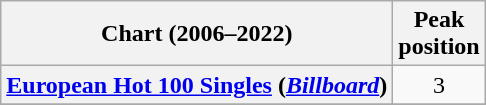<table class="wikitable sortable plainrowheaders" style="text-align:center">
<tr>
<th scope="col">Chart (2006–2022)</th>
<th scope="col">Peak <br>position</th>
</tr>
<tr>
<th scope="row"><a href='#'>European Hot 100 Singles</a> (<em><a href='#'>Billboard</a></em>)</th>
<td>3</td>
</tr>
<tr>
</tr>
<tr>
</tr>
<tr>
</tr>
<tr>
</tr>
<tr>
</tr>
</table>
